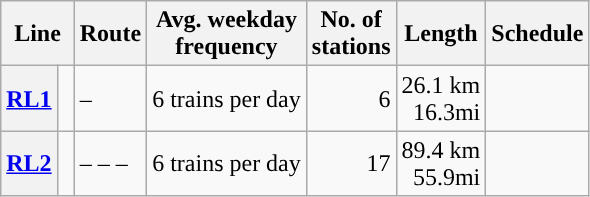<table class="sortable wikitable">
<tr>
<th colspan="2">Line</th>
<th class="unsortable">Route</th>
<th>Avg. weekday<br> frequency</th>
<th data-sort-type="number">No. of<br>stations</th>
<th>Length</th>
<th class="unsortable">Schedule</th>
</tr>
<tr>
<th><a href='#'>RL1</a></th>
<td width=4px style="background-color:#"></td>
<td> – </td>
<td>6 trains per day</td>
<td style="text-align:right;">6</td>
<td style="text-align:right;">26.1 km<br>16.3mi</td>
<td style="text-align:center;"></td>
</tr>
<tr>
<th><a href='#'>RL2</a></th>
<td width=4px style="background-color:#"></td>
<td> –  –  – </td>
<td>6 trains per day</td>
<td style="text-align:right;">17</td>
<td style="text-align:right;">89.4 km<br>55.9mi</td>
<td style="text-align:center;"></td>
</tr>
</table>
